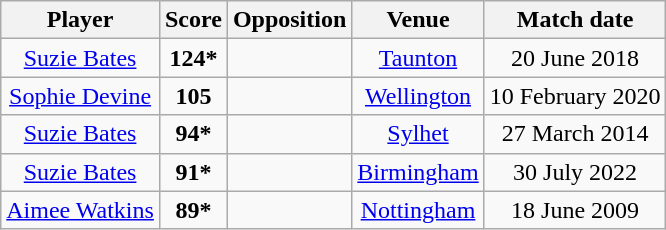<table class="wikitable sortable" style="text-align: center;">
<tr>
<th>Player</th>
<th>Score</th>
<th>Opposition</th>
<th>Venue</th>
<th>Match date</th>
</tr>
<tr>
<td><a href='#'>Suzie Bates</a></td>
<td><strong>124*</strong></td>
<td></td>
<td><a href='#'>Taunton</a></td>
<td>20 June 2018</td>
</tr>
<tr>
<td><a href='#'>Sophie Devine</a></td>
<td><strong>105</strong></td>
<td></td>
<td><a href='#'>Wellington</a></td>
<td>10 February 2020</td>
</tr>
<tr>
<td><a href='#'>Suzie Bates</a></td>
<td><strong>94*</strong></td>
<td></td>
<td><a href='#'>Sylhet</a></td>
<td>27 March 2014</td>
</tr>
<tr>
<td><a href='#'>Suzie Bates</a></td>
<td><strong>91*</strong></td>
<td></td>
<td><a href='#'>Birmingham</a></td>
<td>30 July 2022</td>
</tr>
<tr>
<td><a href='#'>Aimee Watkins</a></td>
<td><strong>89*</strong></td>
<td></td>
<td><a href='#'>Nottingham</a></td>
<td>18 June 2009</td>
</tr>
</table>
